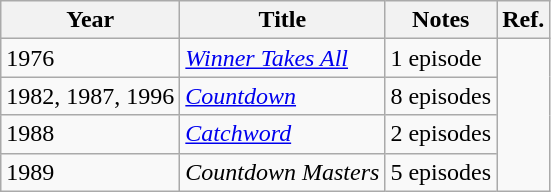<table class="wikitable sortable">
<tr>
<th>Year</th>
<th>Title</th>
<th>Notes</th>
<th>Ref.</th>
</tr>
<tr>
<td>1976</td>
<td><em><a href='#'>Winner Takes All</a></em></td>
<td>1 episode</td>
<td rowspan="4"></td>
</tr>
<tr>
<td>1982, 1987, 1996</td>
<td><em><a href='#'>Countdown</a></em></td>
<td>8 episodes</td>
</tr>
<tr>
<td>1988</td>
<td><em><a href='#'>Catchword</a></em></td>
<td>2 episodes</td>
</tr>
<tr>
<td>1989</td>
<td><em>Countdown Masters</em></td>
<td>5 episodes</td>
</tr>
</table>
